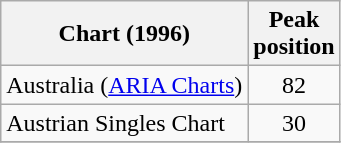<table class="wikitable">
<tr>
<th align="center">Chart (1996)</th>
<th align="center">Peak<br>position</th>
</tr>
<tr>
<td align="left">Australia (<a href='#'>ARIA Charts</a>)</td>
<td align="center">82</td>
</tr>
<tr>
<td align="left">Austrian Singles Chart</td>
<td align="center">30</td>
</tr>
<tr>
</tr>
</table>
